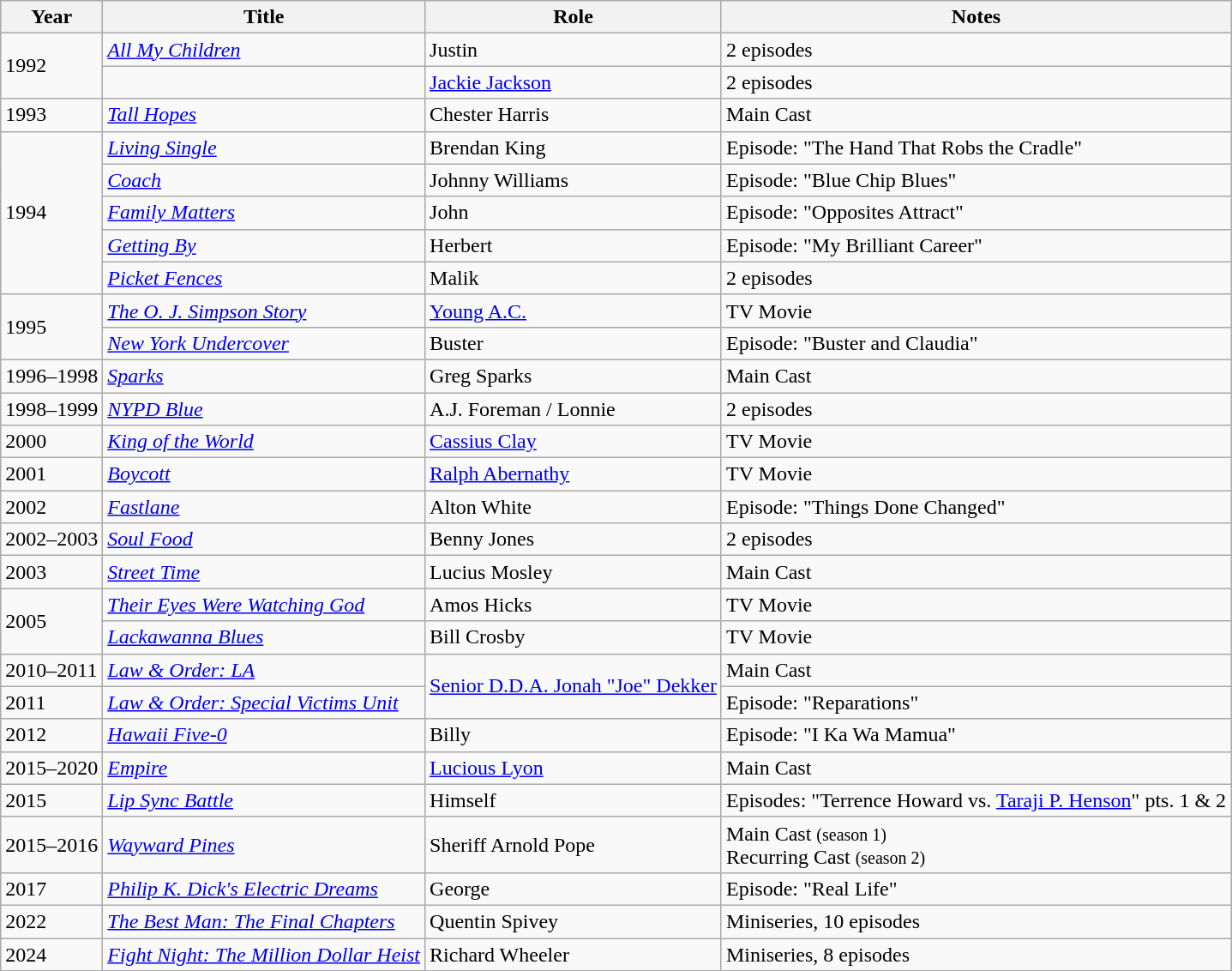<table class="wikitable sortable">
<tr>
<th>Year</th>
<th>Title</th>
<th>Role</th>
<th>Notes</th>
</tr>
<tr>
<td rowspan="2">1992</td>
<td><em><a href='#'>All My Children</a></em></td>
<td>Justin</td>
<td>2 episodes</td>
</tr>
<tr>
<td><em></em></td>
<td><a href='#'>Jackie Jackson</a></td>
<td>2 episodes</td>
</tr>
<tr>
<td>1993</td>
<td><em><a href='#'>Tall Hopes</a></em></td>
<td>Chester Harris</td>
<td>Main Cast</td>
</tr>
<tr>
<td rowspan="5">1994</td>
<td><em><a href='#'>Living Single</a></em></td>
<td>Brendan King</td>
<td>Episode: "The Hand That Robs the Cradle"</td>
</tr>
<tr>
<td><em><a href='#'>Coach</a></em></td>
<td>Johnny Williams</td>
<td>Episode: "Blue Chip Blues"</td>
</tr>
<tr>
<td><em><a href='#'>Family Matters</a></em></td>
<td>John</td>
<td>Episode: "Opposites Attract"</td>
</tr>
<tr>
<td><em><a href='#'>Getting By</a></em></td>
<td>Herbert</td>
<td>Episode: "My Brilliant Career"</td>
</tr>
<tr>
<td><em><a href='#'>Picket Fences</a></em></td>
<td>Malik</td>
<td>2 episodes</td>
</tr>
<tr>
<td rowspan="2">1995</td>
<td><em><a href='#'>The O. J. Simpson Story</a></em></td>
<td><a href='#'>Young A.C.</a></td>
<td>TV Movie</td>
</tr>
<tr>
<td><em><a href='#'>New York Undercover</a></em></td>
<td>Buster</td>
<td>Episode: "Buster and Claudia"</td>
</tr>
<tr>
<td>1996–1998</td>
<td><em><a href='#'>Sparks</a></em></td>
<td>Greg Sparks</td>
<td>Main Cast</td>
</tr>
<tr>
<td>1998–1999</td>
<td><em><a href='#'>NYPD Blue</a></em></td>
<td>A.J. Foreman / Lonnie</td>
<td>2 episodes</td>
</tr>
<tr>
<td>2000</td>
<td><em><a href='#'>King of the World</a></em></td>
<td><a href='#'>Cassius Clay</a></td>
<td>TV Movie</td>
</tr>
<tr>
<td>2001</td>
<td><em><a href='#'>Boycott</a></em></td>
<td><a href='#'>Ralph Abernathy</a></td>
<td>TV Movie</td>
</tr>
<tr>
<td>2002</td>
<td><em><a href='#'>Fastlane</a></em></td>
<td>Alton White</td>
<td>Episode: "Things Done Changed"</td>
</tr>
<tr>
<td>2002–2003</td>
<td><em><a href='#'>Soul Food</a></em></td>
<td>Benny Jones</td>
<td>2 episodes</td>
</tr>
<tr>
<td>2003</td>
<td><em><a href='#'>Street Time</a></em></td>
<td>Lucius Mosley</td>
<td>Main Cast</td>
</tr>
<tr>
<td rowspan="2">2005</td>
<td><em><a href='#'>Their Eyes Were Watching God</a></em></td>
<td>Amos Hicks</td>
<td>TV Movie</td>
</tr>
<tr>
<td><em><a href='#'>Lackawanna Blues</a></em></td>
<td>Bill Crosby</td>
<td>TV Movie</td>
</tr>
<tr>
<td>2010–2011</td>
<td><em><a href='#'>Law & Order: LA</a></em></td>
<td rowspan="2"><a href='#'>Senior D.D.A. Jonah "Joe" Dekker</a></td>
<td>Main Cast</td>
</tr>
<tr>
<td>2011</td>
<td><em><a href='#'>Law & Order: Special Victims Unit</a></em></td>
<td>Episode: "Reparations"</td>
</tr>
<tr>
<td>2012</td>
<td><em><a href='#'>Hawaii Five-0</a></em></td>
<td>Billy</td>
<td>Episode: "I Ka Wa Mamua"</td>
</tr>
<tr>
<td>2015–2020</td>
<td><em><a href='#'>Empire</a></em></td>
<td><a href='#'>Lucious Lyon</a></td>
<td>Main Cast</td>
</tr>
<tr>
<td>2015</td>
<td><em><a href='#'>Lip Sync Battle</a></em></td>
<td>Himself</td>
<td>Episodes: "Terrence Howard vs. <a href='#'>Taraji P. Henson</a>" pts. 1 & 2</td>
</tr>
<tr>
<td>2015–2016</td>
<td><em><a href='#'>Wayward Pines</a></em></td>
<td>Sheriff Arnold Pope</td>
<td>Main Cast <small>(season 1)</small><br>Recurring Cast <small>(season 2)</small></td>
</tr>
<tr>
<td>2017</td>
<td><em><a href='#'>Philip K. Dick's Electric Dreams</a></em></td>
<td>George</td>
<td>Episode: "Real Life"</td>
</tr>
<tr>
<td>2022</td>
<td><em><a href='#'>The Best Man: The Final Chapters</a></em></td>
<td>Quentin Spivey</td>
<td>Miniseries, 10 episodes</td>
</tr>
<tr>
<td>2024</td>
<td><em><a href='#'>Fight Night: The Million Dollar Heist</a></em></td>
<td>Richard Wheeler</td>
<td>Miniseries, 8 episodes</td>
</tr>
</table>
